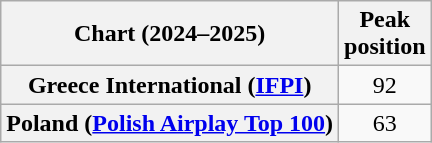<table class="wikitable plainrowheaders" style="text-align:center">
<tr>
<th scope="col">Chart (2024–2025)</th>
<th scope="col">Peak<br> position</th>
</tr>
<tr>
<th scope="row">Greece International (<a href='#'>IFPI</a>)</th>
<td>92</td>
</tr>
<tr>
<th scope="row">Poland (<a href='#'>Polish Airplay Top 100</a>)</th>
<td>63</td>
</tr>
</table>
